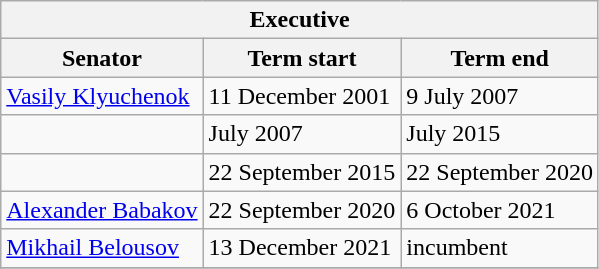<table class="wikitable sortable">
<tr>
<th colspan=3>Executive</th>
</tr>
<tr>
<th>Senator</th>
<th>Term start</th>
<th>Term end</th>
</tr>
<tr>
<td><a href='#'>Vasily Klyuchenok</a></td>
<td>11 December 2001</td>
<td>9 July 2007</td>
</tr>
<tr>
<td></td>
<td>July 2007</td>
<td>July 2015</td>
</tr>
<tr>
<td></td>
<td>22 September 2015</td>
<td>22 September 2020</td>
</tr>
<tr>
<td><a href='#'>Alexander Babakov</a></td>
<td>22 September 2020</td>
<td>6 October 2021</td>
</tr>
<tr>
<td><a href='#'>Mikhail Belousov</a></td>
<td>13 December 2021</td>
<td>incumbent</td>
</tr>
<tr>
</tr>
</table>
